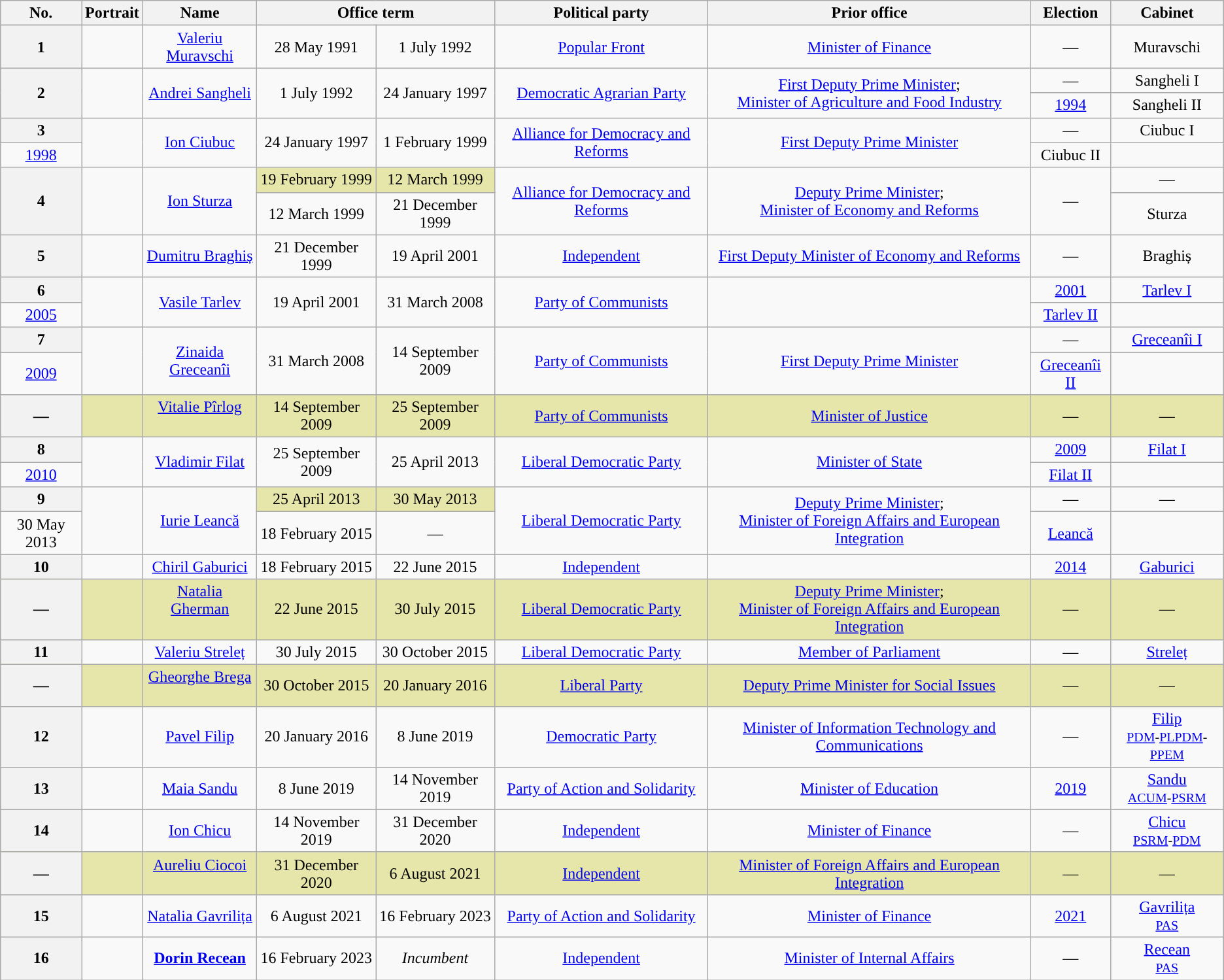<table class="wikitable" style="text-align:center;">
<tr>
<th><strong>No.</strong></th>
<th>Portrait</th>
<th>Name<br></th>
<th colspan="2">Office term</th>
<th>Political party</th>
<th>Prior office</th>
<th>Election</th>
<th>Cabinet</th>
</tr>
<tr>
<th style="background: ">1</th>
<td></td>
<td><a href='#'>Valeriu Muravschi</a><br></td>
<td>28 May 1991</td>
<td>1 July 1992</td>
<td><a href='#'>Popular Front</a></td>
<td><a href='#'>Minister of Finance</a></td>
<td>—</td>
<td>Muravschi<br></td>
</tr>
<tr>
<th rowspan="2" style="background: ">2</th>
<td rowspan="2"></td>
<td rowspan="2"><a href='#'>Andrei Sangheli</a><br></td>
<td rowspan="2">1 July 1992</td>
<td rowspan="2">24 January 1997</td>
<td rowspan="2"><a href='#'>Democratic Agrarian Party</a></td>
<td rowspan="2"><a href='#'>First Deputy Prime Minister</a>;<br><a href='#'>Minister of Agriculture and Food Industry</a></td>
<td>—</td>
<td>Sangheli I</td>
</tr>
<tr>
<td><a href='#'>1994</a></td>
<td>Sangheli II</td>
</tr>
<tr>
<th style="background: ">3</th>
<td rowspan=2></td>
<td rowspan=2><a href='#'>Ion Ciubuc</a><br></td>
<td rowspan=2>24 January 1997</td>
<td rowspan=2>1 February 1999</td>
<td rowspan="2"><a href='#'>Alliance for Democracy and Reforms</a></td>
<td rowspan="2"><a href='#'>First Deputy Prime Minister</a></td>
<td>—</td>
<td>Ciubuc I</td>
</tr>
<tr>
<td><a href='#'>1998</a></td>
<td>Ciubuc II</td>
</tr>
<tr>
<th rowspan="2" style="background: ">4</th>
<td rowspan="2"></td>
<td rowspan="2"><a href='#'>Ion Sturza</a><br></td>
<td bgcolor="E6E6AA">19 February 1999</td>
<td bgcolor="E6E6AA">12 March 1999</td>
<td rowspan="2"><a href='#'>Alliance for Democracy and Reforms</a></td>
<td rowspan="2"><a href='#'>Deputy Prime Minister</a>;<br><a href='#'>Minister of Economy and Reforms</a></td>
<td rowspan="2">—</td>
<td>—</td>
</tr>
<tr>
<td>12 March 1999</td>
<td>21 December 1999</td>
<td>Sturza</td>
</tr>
<tr>
<th style="background: ">5</th>
<td></td>
<td><a href='#'>Dumitru Braghiș</a><br></td>
<td>21 December 1999</td>
<td>19 April 2001</td>
<td><a href='#'>Independent</a></td>
<td><a href='#'>First Deputy Minister of Economy and Reforms</a></td>
<td>—</td>
<td>Braghiș</td>
</tr>
<tr>
<th style="background: ">6</th>
<td rowspan=2></td>
<td rowspan="2"><a href='#'>Vasile Tarlev</a><br></td>
<td rowspan="2">19 April 2001</td>
<td rowspan=2>31 March 2008</td>
<td rowspan=2><a href='#'>Party of Communists</a></td>
<td rowspan="2"></td>
<td><a href='#'>2001</a></td>
<td><a href='#'>Tarlev I</a><br></td>
</tr>
<tr>
<td><a href='#'>2005</a></td>
<td><a href='#'>Tarlev II</a><br></td>
</tr>
<tr>
<th style="background: ">7</th>
<td rowspan=2></td>
<td rowspan="2"><a href='#'>Zinaida Greceanîi</a><br></td>
<td rowspan="2">31 March 2008</td>
<td rowspan=2>14 September 2009</td>
<td rowspan=2><a href='#'>Party of Communists</a></td>
<td rowspan="2"><a href='#'>First Deputy Prime Minister</a></td>
<td>—</td>
<td><a href='#'>Greceanîi I</a><br></td>
</tr>
<tr>
<td><a href='#'> 2009</a></td>
<td><a href='#'>Greceanîi II</a><br></td>
</tr>
<tr bgcolor=E6E6AA>
<th style="background: ">—</th>
<td></td>
<td><a href='#'>Vitalie Pîrlog</a><br><br></td>
<td>14 September 2009</td>
<td>25 September 2009</td>
<td><a href='#'>Party of Communists</a></td>
<td><a href='#'>Minister of Justice</a></td>
<td>—</td>
<td>—</td>
</tr>
<tr>
<th style="background: ">8</th>
<td rowspan=2></td>
<td rowspan="2"><a href='#'>Vladimir Filat</a><br></td>
<td rowspan="2">25 September 2009</td>
<td rowspan=2>25 April 2013</td>
<td rowspan=2><a href='#'>Liberal Democratic Party</a><br></td>
<td rowspan="2"><a href='#'>Minister of State</a></td>
<td><a href='#'> 2009</a></td>
<td><a href='#'>Filat I</a><br></td>
</tr>
<tr>
<td><a href='#'>2010</a></td>
<td><a href='#'>Filat II</a><br></td>
</tr>
<tr>
<th style="background: ">9</th>
<td rowspan="2"></td>
<td rowspan="2"><a href='#'>Iurie Leancă</a><br></td>
<td bgcolor="E6E6AA">25 April 2013</td>
<td bgcolor=E6E6AA>30 May 2013</td>
<td rowspan="2"><a href='#'>Liberal Democratic Party</a><br></td>
<td rowspan="2"><a href='#'>Deputy Prime Minister</a>;<br><a href='#'>Minister of Foreign Affairs and European Integration</a></td>
<td>—</td>
<td>—</td>
</tr>
<tr>
<td>30 May 2013</td>
<td>18 February 2015</td>
<td>—</td>
<td><a href='#'>Leancă</a><br></td>
</tr>
<tr>
<th style="background: ">10</th>
<td></td>
<td><a href='#'>Chiril Gaburici</a><br></td>
<td>18 February 2015</td>
<td>22 June 2015</td>
<td><a href='#'>Independent</a></td>
<td></td>
<td><a href='#'>2014</a></td>
<td><a href='#'>Gaburici</a><br></td>
</tr>
<tr bgcolor=#E6E6AA>
<th style="background: ">—</th>
<td></td>
<td><a href='#'>Natalia Gherman</a><br><br></td>
<td>22 June 2015</td>
<td>30 July 2015</td>
<td><a href='#'>Liberal Democratic Party</a><br></td>
<td><a href='#'>Deputy Prime Minister</a>;<br><a href='#'>Minister of Foreign Affairs and European Integration</a></td>
<td>—</td>
<td>—</td>
</tr>
<tr>
<th style="background: ">11</th>
<td></td>
<td><a href='#'>Valeriu Streleț</a><br></td>
<td>30 July 2015</td>
<td>30 October 2015</td>
<td><a href='#'>Liberal Democratic Party</a><br></td>
<td><a href='#'>Member of Parliament</a></td>
<td>—</td>
<td><a href='#'>Streleț</a><br></td>
</tr>
<tr bgcolor=#E6E6AA>
<th style="background: ">—</th>
<td></td>
<td><a href='#'>Gheorghe Brega</a><br><br></td>
<td>30 October 2015</td>
<td>20 January 2016</td>
<td><a href='#'>Liberal Party</a><br></td>
<td><a href='#'>Deputy Prime Minister for Social Issues</a></td>
<td>—</td>
<td>—</td>
</tr>
<tr>
<th style="background: ">12</th>
<td></td>
<td><a href='#'>Pavel Filip</a><br></td>
<td>20 January 2016</td>
<td>8 June 2019</td>
<td><a href='#'>Democratic Party</a></td>
<td><a href='#'>Minister of Information Technology and Communications</a></td>
<td>—</td>
<td><a href='#'>Filip</a><br><small><a href='#'>PDM</a>-<a href='#'>PL</a></small><small><a href='#'>PDM</a>-<a href='#'>PPEM</a></small></td>
</tr>
<tr>
<th style="background:">13</th>
<td></td>
<td><a href='#'>Maia Sandu</a><br></td>
<td>8 June 2019</td>
<td>14 November 2019</td>
<td><a href='#'>Party of Action and Solidarity</a></td>
<td><a href='#'>Minister of Education</a></td>
<td><a href='#'>2019</a></td>
<td><a href='#'>Sandu</a><br><small><a href='#'>ACUM</a>-<a href='#'>PSRM</a></small></td>
</tr>
<tr>
<th style="background: ">14</th>
<td></td>
<td><a href='#'>Ion Chicu</a><br></td>
<td>14 November 2019</td>
<td>31 December 2020</td>
<td><a href='#'>Independent</a></td>
<td><a href='#'>Minister of Finance</a></td>
<td>—</td>
<td><a href='#'>Chicu</a><br><small><a href='#'>PSRM</a>-<a href='#'>PDM</a></small></td>
</tr>
<tr bgcolor=#E6E6AA>
<th style="background: ">—</th>
<td></td>
<td><a href='#'>Aureliu Ciocoi</a><br><br></td>
<td>31 December 2020</td>
<td>6 August 2021</td>
<td><a href='#'>Independent</a></td>
<td><a href='#'>Minister of Foreign Affairs and European Integration</a></td>
<td>—</td>
<td>—</td>
</tr>
<tr>
<th style="background:">15</th>
<td></td>
<td><a href='#'>Natalia Gavrilița</a><br></td>
<td>6 August 2021</td>
<td>16 February 2023</td>
<td><a href='#'>Party of Action and Solidarity</a></td>
<td><a href='#'>Minister of Finance</a></td>
<td><a href='#'>2021</a></td>
<td><a href='#'>Gavrilița</a><br><small><a href='#'>PAS</a></small></td>
</tr>
<tr>
<th style="background: ">16</th>
<td></td>
<td><strong><a href='#'>Dorin Recean</a></strong><br></td>
<td>16 February 2023</td>
<td><em>Incumbent</em></td>
<td><a href='#'>Independent</a></td>
<td><a href='#'>Minister of Internal Affairs</a></td>
<td>—</td>
<td><a href='#'>Recean</a><br><small><a href='#'>PAS</a></small></td>
</tr>
</table>
